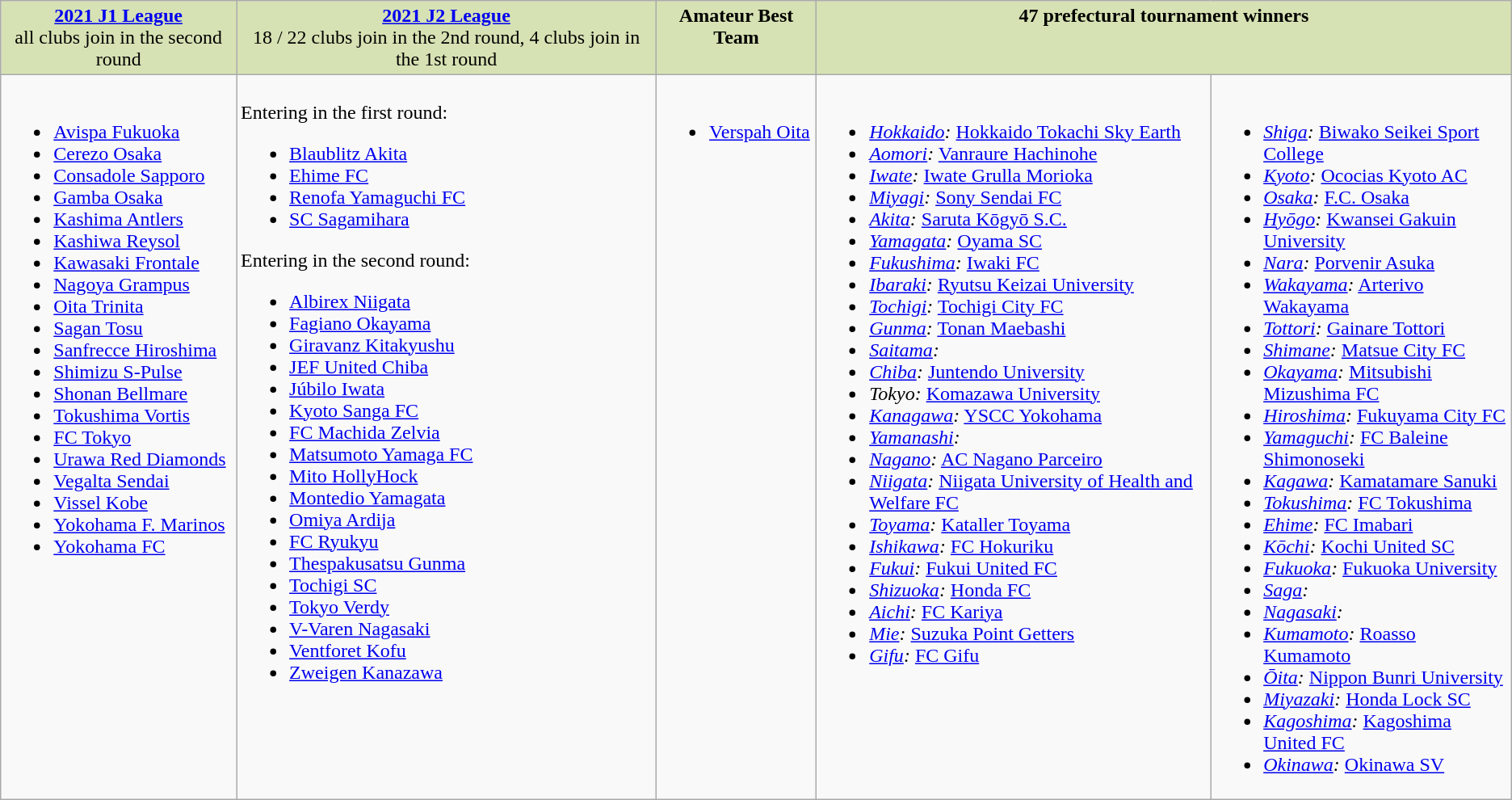<table class="wikitable">
<tr style="vertical-align:top; background:#d6e2b3; text-align:center;">
<td><strong><a href='#'>2021 J1 League</a></strong><br>all clubs join in the second round</td>
<td><strong><a href='#'>2021 J2 League</a></strong><br>18 / 22 clubs join in the 2nd round, 4 clubs join in the 1st round</td>
<td><strong>Amateur Best Team</strong></td>
<td colspan="2"><strong>47 prefectural tournament winners</strong><br></td>
</tr>
<tr valign="top">
<td><br><ul><li><a href='#'>Avispa Fukuoka</a></li><li><a href='#'>Cerezo Osaka</a></li><li><a href='#'>Consadole Sapporo</a></li><li><a href='#'>Gamba Osaka</a></li><li><a href='#'>Kashima Antlers</a></li><li><a href='#'>Kashiwa Reysol</a></li><li><a href='#'>Kawasaki Frontale</a></li><li><a href='#'>Nagoya Grampus</a></li><li><a href='#'>Oita Trinita</a></li><li><a href='#'>Sagan Tosu</a></li><li><a href='#'>Sanfrecce Hiroshima</a></li><li><a href='#'>Shimizu S-Pulse</a></li><li><a href='#'>Shonan Bellmare</a></li><li><a href='#'>Tokushima Vortis</a></li><li><a href='#'>FC Tokyo</a></li><li><a href='#'>Urawa Red Diamonds</a></li><li><a href='#'>Vegalta Sendai</a></li><li><a href='#'>Vissel Kobe</a></li><li><a href='#'>Yokohama F. Marinos</a></li><li><a href='#'>Yokohama FC</a></li></ul></td>
<td><br>Entering in the first round:<ul><li><a href='#'>Blaublitz Akita</a></li><li><a href='#'>Ehime FC</a></li><li><a href='#'>Renofa Yamaguchi FC</a></li><li><a href='#'>SC Sagamihara</a></li></ul>Entering in the second round:<ul><li><a href='#'>Albirex Niigata</a></li><li><a href='#'>Fagiano Okayama</a></li><li><a href='#'>Giravanz Kitakyushu</a></li><li><a href='#'>JEF United Chiba</a></li><li><a href='#'>Júbilo Iwata</a></li><li><a href='#'>Kyoto Sanga FC</a></li><li><a href='#'>FC Machida Zelvia</a></li><li><a href='#'>Matsumoto Yamaga FC</a></li><li><a href='#'>Mito HollyHock</a></li><li><a href='#'>Montedio Yamagata</a></li><li><a href='#'>Omiya Ardija</a></li><li><a href='#'>FC Ryukyu</a></li><li><a href='#'>Thespakusatsu Gunma</a></li><li><a href='#'>Tochigi SC</a></li><li><a href='#'>Tokyo Verdy</a></li><li><a href='#'>V-Varen Nagasaki</a></li><li><a href='#'>Ventforet Kofu</a></li><li><a href='#'>Zweigen Kanazawa</a></li></ul></td>
<td><br><ul><li><a href='#'>Verspah Oita</a></li></ul></td>
<td><br><ul><li><em><a href='#'>Hokkaido</a>:</em> <a href='#'>Hokkaido Tokachi Sky Earth</a></li><li><em><a href='#'>Aomori</a>:</em> <a href='#'>Vanraure Hachinohe</a></li><li><em><a href='#'>Iwate</a>:</em> <a href='#'>Iwate Grulla Morioka</a></li><li><em><a href='#'>Miyagi</a>:</em> <a href='#'>Sony Sendai FC</a></li><li><em><a href='#'>Akita</a>:</em> <a href='#'>Saruta Kōgyō S.C.</a></li><li><em><a href='#'>Yamagata</a>:</em> <a href='#'>Oyama SC</a></li><li><em><a href='#'>Fukushima</a>:</em> <a href='#'>Iwaki FC</a></li><li><em><a href='#'>Ibaraki</a>:</em> <a href='#'>Ryutsu Keizai University</a></li><li><em><a href='#'>Tochigi</a>:</em> <a href='#'>Tochigi City FC</a></li><li><em><a href='#'>Gunma</a>:</em> <a href='#'>Tonan Maebashi</a></li><li><em><a href='#'>Saitama</a>:</em> </li><li><em><a href='#'>Chiba</a>:</em> <a href='#'>Juntendo University</a></li><li><em>Tokyo:</em> <a href='#'>Komazawa University</a></li><li><em><a href='#'>Kanagawa</a>:</em> <a href='#'>YSCC Yokohama</a></li><li><em><a href='#'>Yamanashi</a>:</em> </li><li><em><a href='#'>Nagano</a>:</em> <a href='#'>AC Nagano Parceiro</a></li><li><em><a href='#'>Niigata</a>:</em> <a href='#'>Niigata University of Health and Welfare FC</a></li><li><em><a href='#'>Toyama</a>:</em> <a href='#'>Kataller Toyama</a></li><li><em><a href='#'>Ishikawa</a>:</em> <a href='#'>FC Hokuriku</a></li><li><em><a href='#'>Fukui</a>:</em> <a href='#'>Fukui United FC</a></li><li><em><a href='#'>Shizuoka</a>:</em> <a href='#'>Honda FC</a></li><li><em><a href='#'>Aichi</a>:</em> <a href='#'>FC Kariya</a></li><li><em><a href='#'>Mie</a>:</em> <a href='#'>Suzuka Point Getters</a></li><li><em><a href='#'>Gifu</a>:</em> <a href='#'>FC Gifu</a></li></ul></td>
<td><br><ul><li><em><a href='#'>Shiga</a>:</em> <a href='#'>Biwako Seikei Sport College</a></li><li><em><a href='#'>Kyoto</a>:</em> <a href='#'>Ococias Kyoto AC</a></li><li><em><a href='#'>Osaka</a>:</em> <a href='#'>F.C. Osaka</a></li><li><em><a href='#'>Hyōgo</a>:</em> <a href='#'>Kwansei Gakuin University</a></li><li><em><a href='#'>Nara</a>:</em> <a href='#'>Porvenir Asuka</a></li><li><em><a href='#'>Wakayama</a>:</em> <a href='#'>Arterivo Wakayama</a></li><li><em><a href='#'>Tottori</a>:</em> <a href='#'>Gainare Tottori</a></li><li><em><a href='#'>Shimane</a>:</em> <a href='#'>Matsue City FC</a></li><li><em><a href='#'>Okayama</a>:</em> <a href='#'>Mitsubishi Mizushima FC</a></li><li><em><a href='#'>Hiroshima</a>:</em> <a href='#'>Fukuyama City FC</a></li><li><em><a href='#'>Yamaguchi</a>:</em> <a href='#'>FC Baleine Shimonoseki</a></li><li><em><a href='#'>Kagawa</a>:</em> <a href='#'>Kamatamare Sanuki</a></li><li><em><a href='#'>Tokushima</a>:</em> <a href='#'>FC Tokushima</a></li><li><em><a href='#'>Ehime</a>:</em> <a href='#'>FC Imabari</a></li><li><em><a href='#'>Kōchi</a>:</em> <a href='#'>Kochi United SC</a></li><li><em><a href='#'>Fukuoka</a>:</em> <a href='#'>Fukuoka University</a></li><li><em><a href='#'>Saga</a>:</em> </li><li><em><a href='#'>Nagasaki</a>:</em> </li><li><em><a href='#'>Kumamoto</a>:</em> <a href='#'>Roasso Kumamoto</a></li><li><em><a href='#'>Ōita</a>:</em> <a href='#'>Nippon Bunri University</a></li><li><em><a href='#'>Miyazaki</a>:</em> <a href='#'>Honda Lock SC</a></li><li><em><a href='#'>Kagoshima</a>:</em> <a href='#'>Kagoshima United FC</a></li><li><em><a href='#'>Okinawa</a>:</em> <a href='#'>Okinawa SV</a></li></ul></td>
</tr>
</table>
